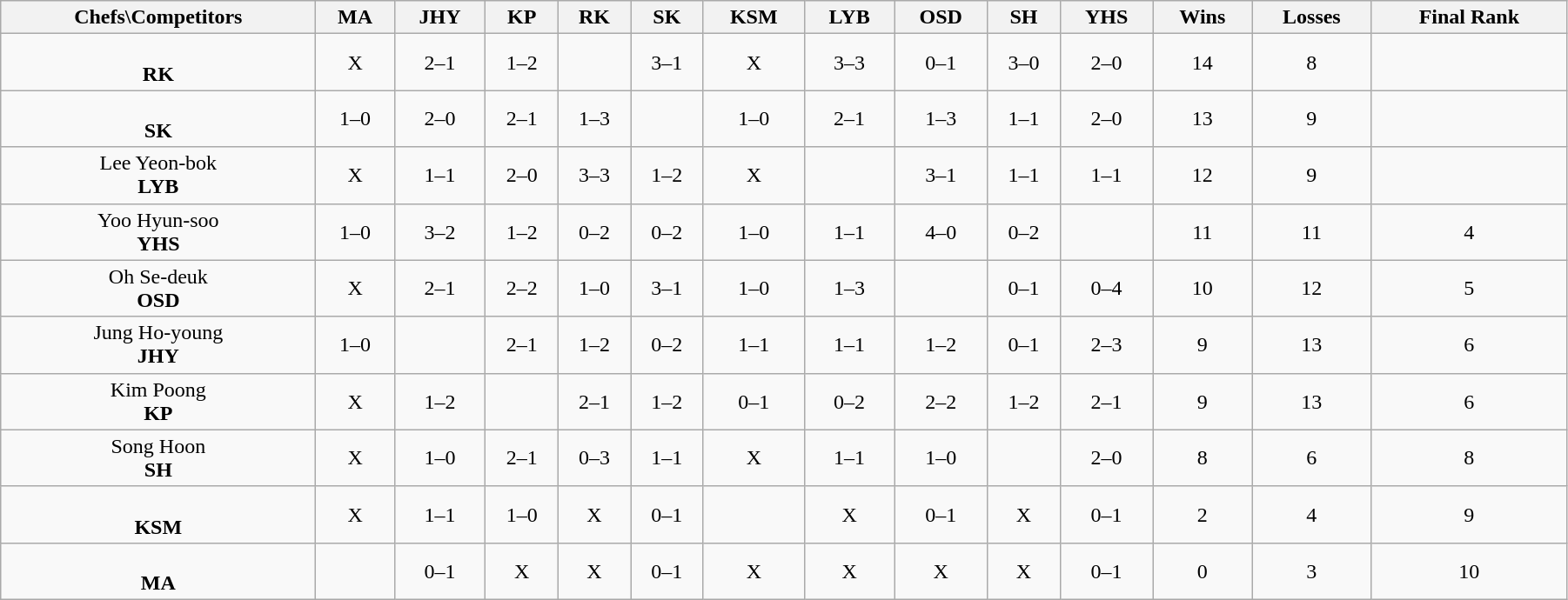<table class="wikitable sortable" style="text-align:center; width:95%;">
<tr>
<th>Chefs\Competitors</th>
<th>MA</th>
<th>JHY</th>
<th>KP</th>
<th>RK</th>
<th>SK</th>
<th>KSM</th>
<th>LYB</th>
<th>OSD</th>
<th>SH</th>
<th>YHS</th>
<th>Wins</th>
<th>Losses</th>
<th>Final Rank</th>
</tr>
<tr>
<td><br><strong>RK</strong></td>
<td>X</td>
<td>2–1</td>
<td>1–2</td>
<td></td>
<td>3–1</td>
<td>X</td>
<td>3–3</td>
<td>0–1</td>
<td>3–0</td>
<td>2–0</td>
<td>14 </td>
<td>8</td>
<td></td>
</tr>
<tr>
<td><br><strong>SK</strong></td>
<td>1–0</td>
<td>2–0</td>
<td>2–1</td>
<td>1–3</td>
<td></td>
<td>1–0</td>
<td>2–1</td>
<td>1–3</td>
<td>1–1</td>
<td>2–0</td>
<td>13 </td>
<td>9</td>
<td></td>
</tr>
<tr>
<td>Lee Yeon-bok<br><strong>LYB</strong></td>
<td>X</td>
<td>1–1</td>
<td>2–0</td>
<td>3–3</td>
<td>1–2</td>
<td>X</td>
<td></td>
<td>3–1</td>
<td>1–1</td>
<td>1–1</td>
<td>12 </td>
<td>9</td>
<td></td>
</tr>
<tr>
<td>Yoo Hyun-soo<br><strong>YHS</strong></td>
<td>1–0</td>
<td>3–2</td>
<td>1–2</td>
<td>0–2</td>
<td>0–2</td>
<td>1–0</td>
<td>1–1</td>
<td>4–0</td>
<td>0–2</td>
<td></td>
<td>11 </td>
<td>11</td>
<td>4</td>
</tr>
<tr>
<td>Oh Se-deuk<br><strong>OSD</strong></td>
<td>X</td>
<td>2–1</td>
<td>2–2</td>
<td>1–0</td>
<td>3–1</td>
<td>1–0</td>
<td>1–3</td>
<td></td>
<td>0–1</td>
<td>0–4</td>
<td>10 </td>
<td>12</td>
<td>5</td>
</tr>
<tr>
<td>Jung Ho-young<br><strong>JHY</strong></td>
<td>1–0</td>
<td></td>
<td>2–1</td>
<td>1–2</td>
<td>0–2</td>
<td>1–1</td>
<td>1–1</td>
<td>1–2</td>
<td>0–1</td>
<td>2–3</td>
<td>9 </td>
<td>13</td>
<td>6</td>
</tr>
<tr>
<td>Kim Poong<br><strong>KP</strong></td>
<td>X</td>
<td>1–2</td>
<td></td>
<td>2–1</td>
<td>1–2</td>
<td>0–1</td>
<td>0–2</td>
<td>2–2</td>
<td>1–2</td>
<td>2–1</td>
<td>9 </td>
<td>13</td>
<td>6</td>
</tr>
<tr>
<td>Song Hoon<br><strong>SH</strong></td>
<td>X</td>
<td>1–0</td>
<td>2–1</td>
<td>0–3</td>
<td>1–1</td>
<td>X</td>
<td>1–1</td>
<td>1–0</td>
<td></td>
<td>2–0</td>
<td>8 </td>
<td>6</td>
<td>8</td>
</tr>
<tr>
<td><br><strong>KSM</strong></td>
<td>X</td>
<td>1–1</td>
<td>1–0</td>
<td>X</td>
<td>0–1</td>
<td></td>
<td>X</td>
<td>0–1</td>
<td>X</td>
<td>0–1</td>
<td>2 </td>
<td>4</td>
<td>9</td>
</tr>
<tr>
<td><br><strong>MA</strong></td>
<td></td>
<td>0–1</td>
<td>X</td>
<td>X</td>
<td>0–1</td>
<td>X</td>
<td>X</td>
<td>X</td>
<td>X</td>
<td>0–1</td>
<td>0 </td>
<td>3</td>
<td>10</td>
</tr>
</table>
